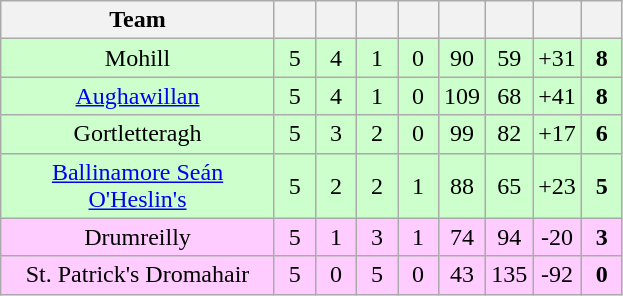<table class="wikitable" style="text-align:center">
<tr>
<th style="width:175px;">Team</th>
<th width="20"></th>
<th width="20"></th>
<th width="20"></th>
<th width="20"></th>
<th width="20"></th>
<th width="20"></th>
<th width="20"></th>
<th width="20"></th>
</tr>
<tr style="background:#cfc;">
<td>Mohill</td>
<td>5</td>
<td>4</td>
<td>1</td>
<td>0</td>
<td>90</td>
<td>59</td>
<td>+31</td>
<td><strong>8</strong></td>
</tr>
<tr style="background:#cfc;">
<td><a href='#'>Aughawillan</a></td>
<td>5</td>
<td>4</td>
<td>1</td>
<td>0</td>
<td>109</td>
<td>68</td>
<td>+41</td>
<td><strong>8</strong></td>
</tr>
<tr style="background:#cfc;">
<td>Gortletteragh</td>
<td>5</td>
<td>3</td>
<td>2</td>
<td>0</td>
<td>99</td>
<td>82</td>
<td>+17</td>
<td><strong>6</strong></td>
</tr>
<tr style="background:#cfc;">
<td><a href='#'>Ballinamore Seán O'Heslin's</a></td>
<td>5</td>
<td>2</td>
<td>2</td>
<td>1</td>
<td>88</td>
<td>65</td>
<td>+23</td>
<td><strong>5</strong></td>
</tr>
<tr style="background:#fcf;">
<td>Drumreilly</td>
<td>5</td>
<td>1</td>
<td>3</td>
<td>1</td>
<td>74</td>
<td>94</td>
<td>-20</td>
<td><strong>3</strong></td>
</tr>
<tr style="background:#fcf;">
<td>St. Patrick's Dromahair</td>
<td>5</td>
<td>0</td>
<td>5</td>
<td>0</td>
<td>43</td>
<td>135</td>
<td>-92</td>
<td><strong>0</strong></td>
</tr>
</table>
